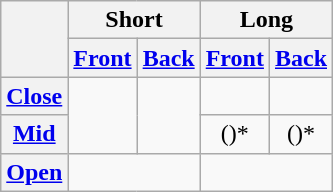<table class="wikitable" style="text-align: center;">
<tr>
<th rowspan="2"></th>
<th colspan="2">Short</th>
<th colspan="2">Long</th>
</tr>
<tr>
<th><a href='#'>Front</a></th>
<th><a href='#'>Back</a></th>
<th><a href='#'>Front</a></th>
<th><a href='#'>Back</a></th>
</tr>
<tr>
<th><a href='#'>Close</a></th>
<td rowspan="2"></td>
<td rowspan="2"></td>
<td></td>
<td></td>
</tr>
<tr>
<th><a href='#'>Mid</a></th>
<td>()*</td>
<td>()*</td>
</tr>
<tr>
<th><a href='#'>Open</a></th>
<td colspan="2"></td>
<td colspan="2"></td>
</tr>
</table>
